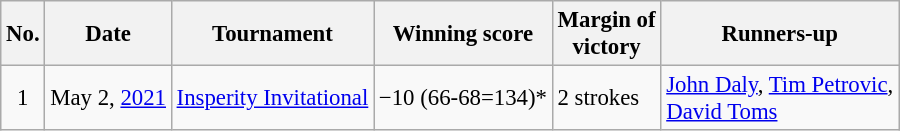<table class="wikitable" style="font-size:95%;">
<tr>
<th>No.</th>
<th>Date</th>
<th>Tournament</th>
<th>Winning score</th>
<th>Margin of<br>victory</th>
<th>Runners-up</th>
</tr>
<tr>
<td align=center>1</td>
<td align=right>May 2, <a href='#'>2021</a></td>
<td><a href='#'>Insperity Invitational</a></td>
<td>−10 (66-68=134)*</td>
<td>2 strokes</td>
<td> <a href='#'>John Daly</a>,  <a href='#'>Tim Petrovic</a>,<br> <a href='#'>David Toms</a></td>
</tr>
</table>
